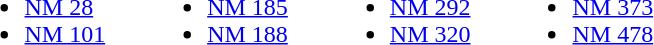<table>
<tr valign=top>
<td><br><ul><li><a href='#'>NM 28</a></li><li><a href='#'>NM 101</a></li></ul></td>
<td width=20></td>
<td><br><ul><li><a href='#'>NM 185</a></li><li><a href='#'>NM 188</a></li></ul></td>
<td width=20></td>
<td><br><ul><li><a href='#'>NM 292</a></li><li><a href='#'>NM 320</a></li></ul></td>
<td width=20></td>
<td><br><ul><li><a href='#'>NM 373</a></li><li><a href='#'>NM 478</a></li></ul></td>
</tr>
</table>
